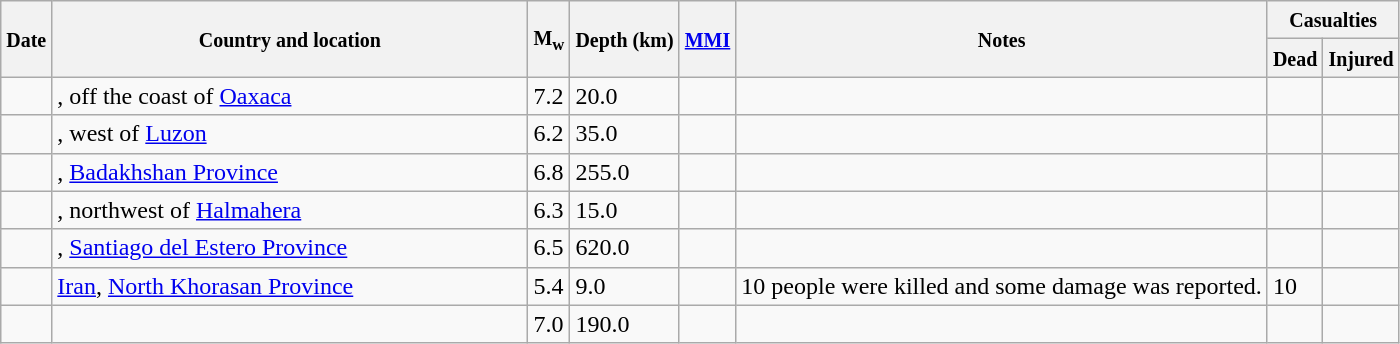<table class="wikitable sortable sort-under" style="border:1px black; margin-left:1em;">
<tr>
<th rowspan="2"><small>Date</small></th>
<th rowspan="2" style="width: 310px"><small>Country and location</small></th>
<th rowspan="2"><small>M<sub>w</sub></small></th>
<th rowspan="2"><small>Depth (km)</small></th>
<th rowspan="2"><small><a href='#'>MMI</a></small></th>
<th rowspan="2" class="unsortable"><small>Notes</small></th>
<th colspan="2"><small>Casualties</small></th>
</tr>
<tr>
<th><small>Dead</small></th>
<th><small>Injured</small></th>
</tr>
<tr>
<td></td>
<td>, off the coast of <a href='#'>Oaxaca</a></td>
<td>7.2</td>
<td>20.0</td>
<td></td>
<td></td>
<td></td>
<td></td>
</tr>
<tr>
<td></td>
<td>, west of <a href='#'>Luzon</a></td>
<td>6.2</td>
<td>35.0</td>
<td></td>
<td></td>
<td></td>
<td></td>
</tr>
<tr>
<td></td>
<td>, <a href='#'>Badakhshan Province</a></td>
<td>6.8</td>
<td>255.0</td>
<td></td>
<td></td>
<td></td>
<td></td>
</tr>
<tr>
<td></td>
<td>, northwest of <a href='#'>Halmahera</a></td>
<td>6.3</td>
<td>15.0</td>
<td></td>
<td></td>
<td></td>
<td></td>
</tr>
<tr>
<td></td>
<td>, <a href='#'>Santiago del Estero Province</a></td>
<td>6.5</td>
<td>620.0</td>
<td></td>
<td></td>
<td></td>
<td></td>
</tr>
<tr>
<td></td>
<td> <a href='#'>Iran</a>, <a href='#'>North Khorasan Province</a></td>
<td>5.4</td>
<td>9.0</td>
<td></td>
<td>10 people were killed and some damage was reported.</td>
<td>10</td>
<td></td>
</tr>
<tr>
<td></td>
<td></td>
<td>7.0</td>
<td>190.0</td>
<td></td>
<td></td>
<td></td>
<td></td>
</tr>
</table>
